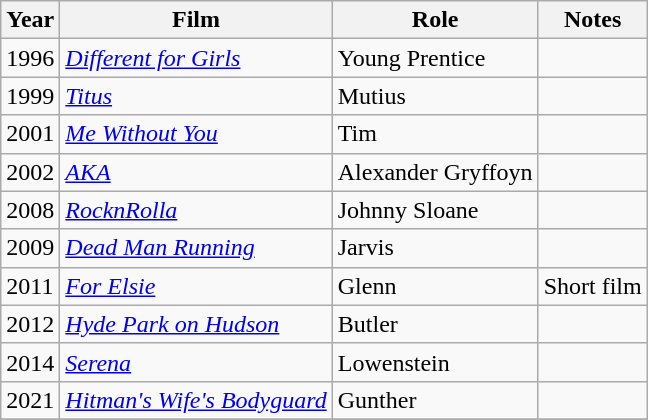<table class="wikitable">
<tr>
<th>Year</th>
<th>Film</th>
<th>Role</th>
<th>Notes</th>
</tr>
<tr>
<td>1996</td>
<td><em><a href='#'>Different for Girls</a></em></td>
<td>Young Prentice</td>
<td></td>
</tr>
<tr>
<td>1999</td>
<td><em><a href='#'>Titus</a></em></td>
<td>Mutius</td>
<td></td>
</tr>
<tr>
<td>2001</td>
<td><em><a href='#'>Me Without You</a></em></td>
<td>Tim</td>
<td></td>
</tr>
<tr>
<td>2002</td>
<td><em><a href='#'>AKA</a></em></td>
<td>Alexander Gryffoyn</td>
<td></td>
</tr>
<tr>
<td>2008</td>
<td><em><a href='#'>RocknRolla</a></em></td>
<td>Johnny Sloane</td>
<td></td>
</tr>
<tr>
<td>2009</td>
<td><em><a href='#'>Dead Man Running</a></em></td>
<td>Jarvis</td>
<td></td>
</tr>
<tr>
<td>2011</td>
<td><em><a href='#'>For Elsie</a></em></td>
<td>Glenn</td>
<td>Short film</td>
</tr>
<tr>
<td>2012</td>
<td><em><a href='#'>Hyde Park on Hudson</a></em></td>
<td>Butler</td>
<td></td>
</tr>
<tr>
<td>2014</td>
<td><em><a href='#'>Serena</a></em></td>
<td>Lowenstein</td>
<td></td>
</tr>
<tr>
<td>2021</td>
<td><em><a href='#'>Hitman's Wife's Bodyguard</a></em></td>
<td>Gunther</td>
<td></td>
</tr>
<tr>
</tr>
</table>
